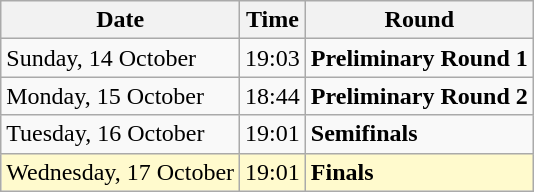<table class="wikitable">
<tr>
<th>Date</th>
<th>Time</th>
<th>Round</th>
</tr>
<tr>
<td>Sunday, 14 October</td>
<td>19:03</td>
<td><strong>Preliminary Round 1</strong></td>
</tr>
<tr>
<td>Monday, 15 October</td>
<td>18:44</td>
<td><strong>Preliminary Round 2</strong></td>
</tr>
<tr>
<td>Tuesday, 16 October</td>
<td>19:01</td>
<td><strong>Semifinals</strong></td>
</tr>
<tr style=background:lemonchiffon>
<td>Wednesday, 17 October</td>
<td>19:01</td>
<td><strong>Finals</strong></td>
</tr>
</table>
